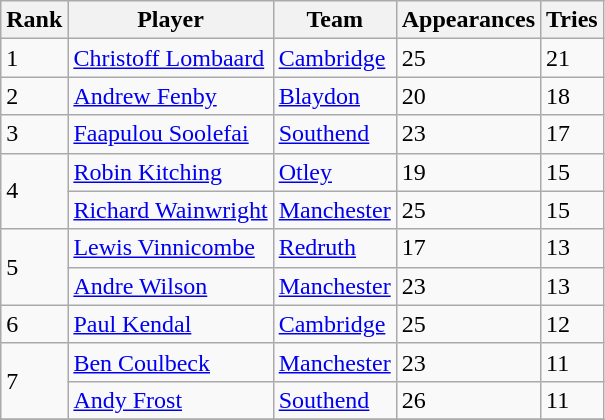<table class="wikitable">
<tr>
<th>Rank</th>
<th>Player</th>
<th>Team</th>
<th>Appearances</th>
<th>Tries</th>
</tr>
<tr>
<td>1</td>
<td> <a href='#'>Christoff Lombaard</a></td>
<td><a href='#'>Cambridge</a></td>
<td>25</td>
<td>21</td>
</tr>
<tr>
<td>2</td>
<td> <a href='#'>Andrew Fenby</a></td>
<td><a href='#'>Blaydon</a></td>
<td>20</td>
<td>18</td>
</tr>
<tr>
<td>3</td>
<td> <a href='#'>Faapulou Soolefai</a></td>
<td><a href='#'>Southend</a></td>
<td>23</td>
<td>17</td>
</tr>
<tr>
<td rowspan=2>4</td>
<td> <a href='#'>Robin Kitching</a></td>
<td><a href='#'>Otley</a></td>
<td>19</td>
<td>15</td>
</tr>
<tr>
<td> <a href='#'>Richard Wainwright</a></td>
<td><a href='#'>Manchester</a></td>
<td>25</td>
<td>15</td>
</tr>
<tr>
<td rowspan=2>5</td>
<td> <a href='#'>Lewis Vinnicombe</a></td>
<td><a href='#'>Redruth</a></td>
<td>17</td>
<td>13</td>
</tr>
<tr>
<td> <a href='#'>Andre Wilson</a></td>
<td><a href='#'>Manchester</a></td>
<td>23</td>
<td>13</td>
</tr>
<tr>
<td>6</td>
<td> <a href='#'>Paul Kendal</a></td>
<td><a href='#'>Cambridge</a></td>
<td>25</td>
<td>12</td>
</tr>
<tr>
<td rowspan=2>7</td>
<td> <a href='#'>Ben Coulbeck</a></td>
<td><a href='#'>Manchester</a></td>
<td>23</td>
<td>11</td>
</tr>
<tr>
<td> <a href='#'>Andy Frost</a></td>
<td><a href='#'>Southend</a></td>
<td>26</td>
<td>11</td>
</tr>
<tr>
</tr>
</table>
